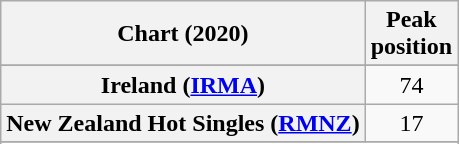<table class="wikitable sortable plainrowheaders" style="text-align:center">
<tr>
<th scope="col">Chart (2020)</th>
<th scope="col">Peak<br>position</th>
</tr>
<tr>
</tr>
<tr>
<th scope="row">Ireland (<a href='#'>IRMA</a>)</th>
<td>74</td>
</tr>
<tr>
<th scope="row">New Zealand Hot Singles (<a href='#'>RMNZ</a>)</th>
<td>17</td>
</tr>
<tr>
</tr>
<tr>
</tr>
</table>
